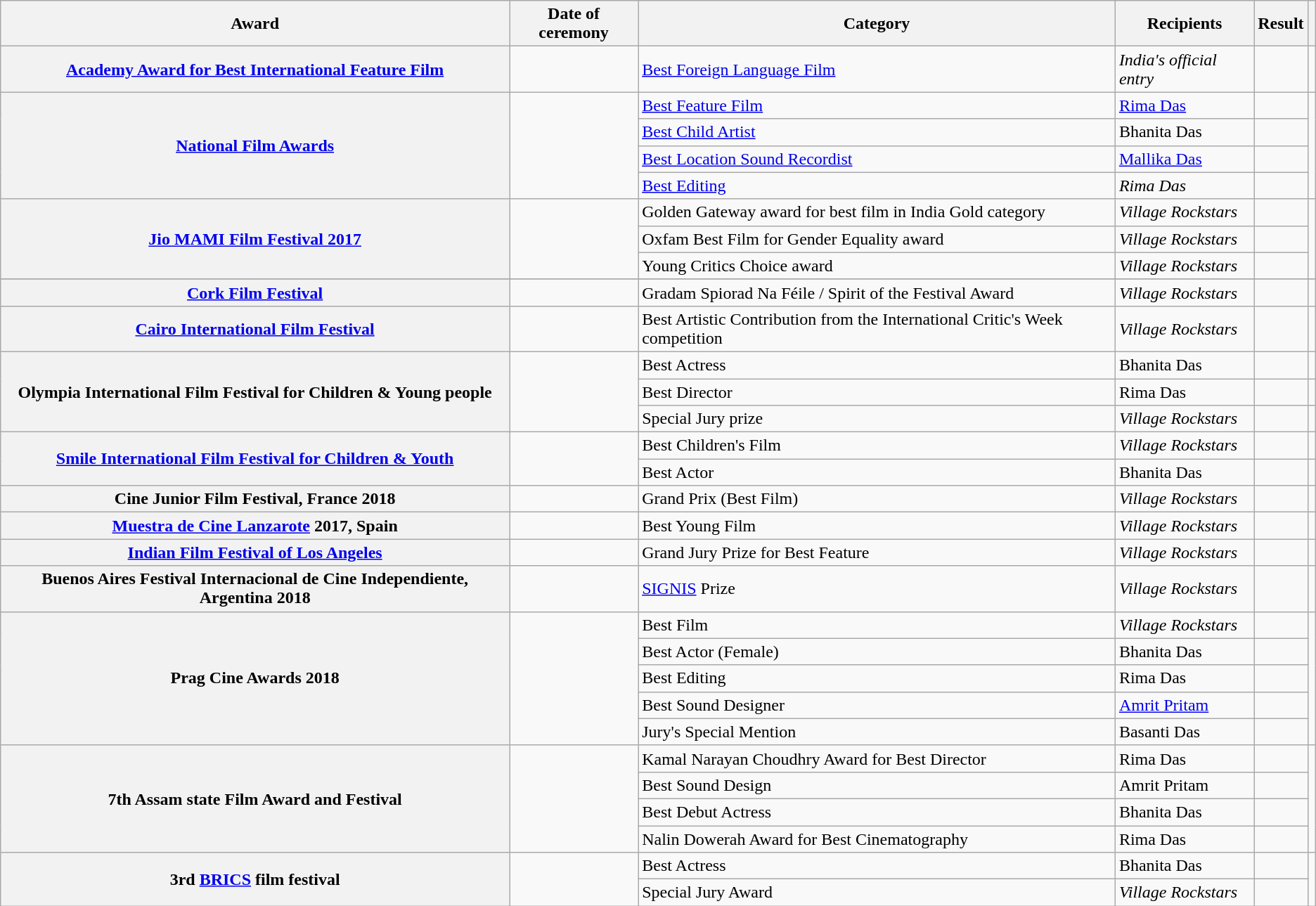<table class="wikitable plainrowheaders sortable">
<tr>
<th scope="col">Award</th>
<th scope="col">Date of ceremony</th>
<th scope="col">Category</th>
<th scope="col">Recipients</th>
<th scope="col">Result</th>
<th scope="col" class="unsortable"></th>
</tr>
<tr>
<th scope="row"><a href='#'>Academy Award for Best International Feature Film</a></th>
<td><a href='#'></a></td>
<td><a href='#'>Best Foreign Language Film</a></td>
<td><em>India's official entry</em></td>
<td></td>
<td style="text-align:center;"></td>
</tr>
<tr>
<th scope="row" rowspan="4"><a href='#'>National Film Awards</a></th>
<td rowspan="4"><a href='#'></a></td>
<td><a href='#'>Best Feature Film</a></td>
<td><a href='#'>Rima Das</a></td>
<td></td>
<td rowspan="4" style="text-align:center;"></td>
</tr>
<tr>
<td><a href='#'>Best Child Artist</a></td>
<td>Bhanita Das</td>
<td></td>
</tr>
<tr>
<td><a href='#'>Best Location Sound Recordist</a></td>
<td><a href='#'>Mallika Das</a></td>
<td></td>
</tr>
<tr>
<td><a href='#'>Best Editing</a></td>
<td><em>Rima Das</em></td>
<td></td>
</tr>
<tr>
<th scope="row" rowspan="3"><a href='#'>Jio MAMI Film Festival 2017</a></th>
<td rowspan="3"><a href='#'></a></td>
<td>Golden Gateway award for best film in India Gold category</td>
<td><em>Village Rockstars</em></td>
<td></td>
<td style="text-align:center;" rowspan="3"></td>
</tr>
<tr>
<td>Oxfam Best Film for Gender Equality award</td>
<td><em>Village Rockstars</em></td>
<td></td>
</tr>
<tr>
<td>Young Critics Choice award</td>
<td><em>Village Rockstars</em></td>
<td></td>
</tr>
<tr>
</tr>
<tr>
<th scope="row" rowspan="1"><a href='#'>Cork Film Festival</a></th>
<td rowspan="1"><a href='#'></a></td>
<td>Gradam Spiorad Na Féile / Spirit of the Festival Award</td>
<td><em>Village Rockstars</em></td>
<td></td>
<td style="text-align:center;"></td>
</tr>
<tr>
<th scope="row" rowspan="1"><a href='#'>Cairo International Film Festival</a></th>
<td rowspan="1"><a href='#'></a></td>
<td>Best Artistic Contribution from the International Critic's Week competition</td>
<td><em>Village Rockstars</em></td>
<td></td>
<td style="text-align:center;"></td>
</tr>
<tr>
<th scope="row" rowspan="3">Olympia International Film Festival for Children & Young people</th>
<td rowspan="3"></td>
<td>Best Actress</td>
<td>Bhanita Das</td>
<td></td>
<td style="text-align:center;"></td>
</tr>
<tr>
<td>Best Director</td>
<td>Rima Das</td>
<td></td>
<td style="text-align:center;"></td>
</tr>
<tr>
<td>Special Jury prize</td>
<td><em>Village Rockstars</em></td>
<td></td>
<td style="text-align:center;"></td>
</tr>
<tr>
<th scope="row" rowspan="2"><a href='#'>Smile International Film Festival for Children & Youth</a></th>
<td rowspan="2"></td>
<td>Best Children's Film</td>
<td><em>Village Rockstars</em></td>
<td></td>
<td style="text-align:center;"></td>
</tr>
<tr>
<td>Best Actor</td>
<td>Bhanita Das</td>
<td></td>
<td style="text-align:center;"></td>
</tr>
<tr>
<th scope="row" rowspan="1">Cine Junior Film Festival, France 2018</th>
<td rowspan="1"></td>
<td>Grand Prix (Best Film)</td>
<td><em>Village Rockstars</em></td>
<td></td>
<td style="text-align:center;"></td>
</tr>
<tr>
<th scope="row" rowspan="1"><a href='#'>Muestra de Cine Lanzarote</a> 2017, Spain</th>
<td rowspan="1"></td>
<td>Best Young Film</td>
<td><em>Village Rockstars</em></td>
<td></td>
<td style="text-align:center;"></td>
</tr>
<tr>
<th scope="row" rowspan="1"><a href='#'>Indian Film Festival of Los Angeles</a></th>
<td rowspan="1"></td>
<td>Grand Jury Prize for Best Feature</td>
<td><em>Village Rockstars</em></td>
<td></td>
<td style="text-align:center;"></td>
</tr>
<tr>
<th scope="row" rowspan="1">Buenos Aires Festival Internacional de Cine Independiente, Argentina 2018</th>
<td rowspan="1"></td>
<td><a href='#'>SIGNIS</a> Prize</td>
<td><em>Village Rockstars</em></td>
<td></td>
<td style="text-align:center;"></td>
</tr>
<tr>
<th scope="row" rowspan="5">Prag Cine Awards 2018</th>
<td rowspan="5"></td>
<td>Best Film</td>
<td><em>Village Rockstars</em></td>
<td></td>
<td style="text-align:center;" rowspan="5"></td>
</tr>
<tr>
<td>Best Actor (Female)</td>
<td>Bhanita Das</td>
<td></td>
</tr>
<tr>
<td>Best Editing</td>
<td>Rima Das</td>
<td></td>
</tr>
<tr>
<td>Best Sound Designer</td>
<td><a href='#'>Amrit Pritam</a></td>
<td></td>
</tr>
<tr>
<td>Jury's Special Mention</td>
<td>Basanti Das</td>
<td></td>
</tr>
<tr>
<th scope="row" rowspan="4">7th Assam state Film Award and Festival</th>
<td rowspan="4"></td>
<td>Kamal Narayan Choudhry Award for Best Director</td>
<td>Rima Das</td>
<td></td>
<td rowspan="4" style="text-align:center;"></td>
</tr>
<tr>
<td>Best Sound Design</td>
<td>Amrit Pritam</td>
<td></td>
</tr>
<tr>
<td>Best Debut Actress</td>
<td>Bhanita Das</td>
<td></td>
</tr>
<tr>
<td>Nalin Dowerah Award for Best Cinematography</td>
<td>Rima Das</td>
<td></td>
</tr>
<tr>
<th scope="row" rowspan="2">3rd <a href='#'>BRICS</a> film festival</th>
<td rowspan="2"></td>
<td>Best Actress</td>
<td>Bhanita Das</td>
<td></td>
<td rowspan="2"></td>
</tr>
<tr>
<td>Special Jury Award</td>
<td><em>Village Rockstars</em></td>
<td></td>
</tr>
</table>
